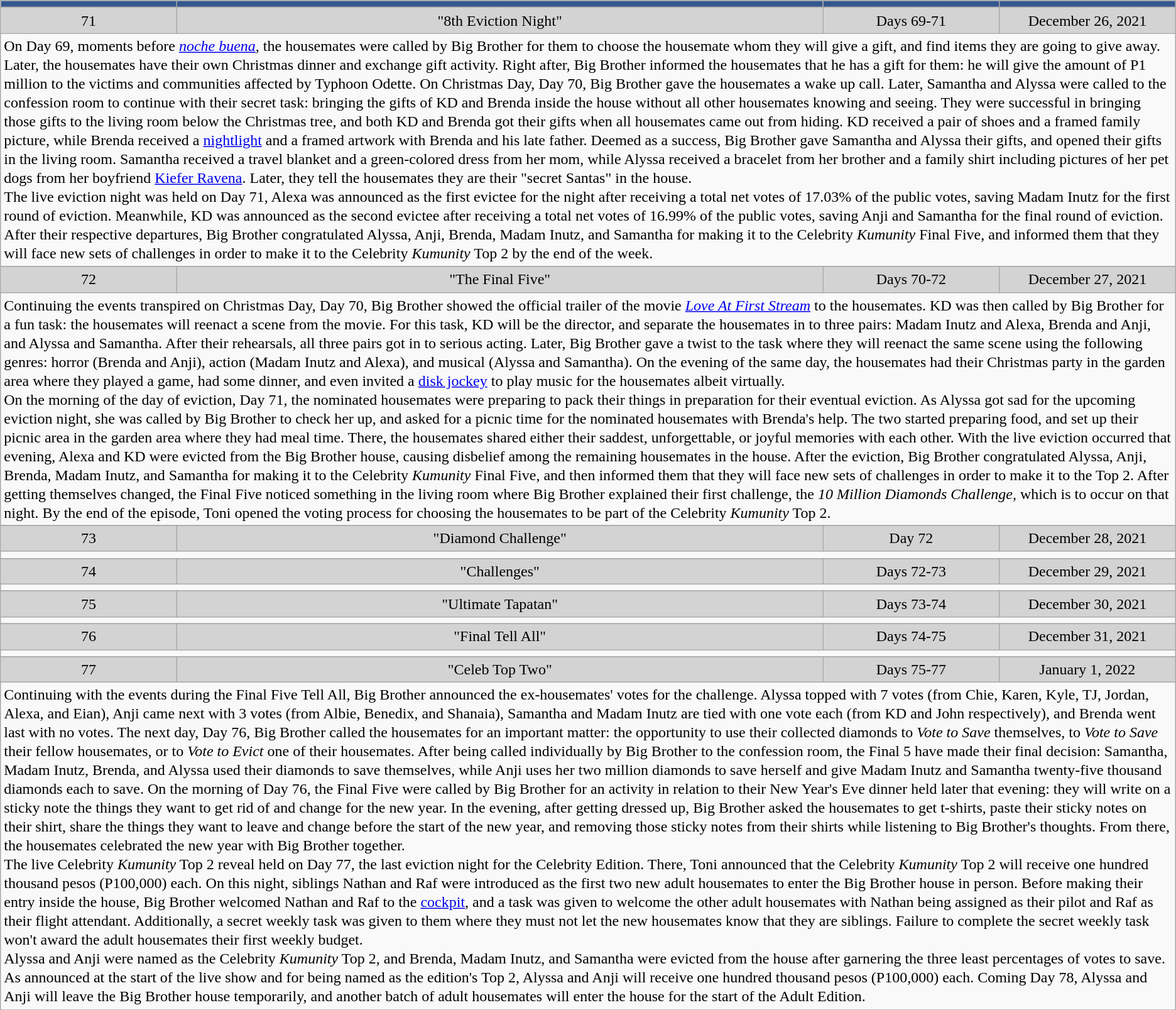<table class="wikitable sortable" style="font-size:100%; line-height:20px; text-align:center">
<tr>
<th width="15%" style="background:#34588F"></th>
<th width="55%" style="background:#34588F"></th>
<th width="15%" style="background:#34588F"></th>
<th width="15%" style="background:#34588F"></th>
</tr>
<tr style="background:lightgrey;">
<td>71</td>
<td>"8th Eviction Night"</td>
<td>Days 69-71</td>
<td>December 26, 2021</td>
</tr>
<tr>
<td colspan="4" align="left">On Day 69, moments before <em><a href='#'>noche buena</a></em>, the housemates were called by Big Brother for them to choose the housemate whom they will give a gift, and find items they are going to give away. Later, the housemates have their own Christmas dinner and exchange gift activity. Right after, Big Brother informed the housemates that he has a gift for them: he will give the amount of P1 million to the victims and communities affected by Typhoon Odette. On Christmas Day, Day 70, Big Brother gave the housemates a wake up call. Later, Samantha and Alyssa were called to the confession room to continue with their secret task: bringing the gifts of KD and Brenda inside the house without all other housemates knowing and seeing. They were successful in bringing those gifts to the living room below the Christmas tree, and both KD and Brenda got their gifts when all housemates came out from hiding. KD received a pair of shoes and a framed family picture, while Brenda received a <a href='#'>nightlight</a> and a framed artwork with Brenda and his late father. Deemed as a success, Big Brother gave Samantha and Alyssa their gifts, and opened their gifts in the living room. Samantha received a travel blanket and a green-colored dress from her mom, while Alyssa received a bracelet from her brother and a family shirt including pictures of her pet dogs from her boyfriend <a href='#'>Kiefer Ravena</a>. Later, they tell the housemates they are their "secret Santas" in the house.<br>The live eviction night was held on Day 71, Alexa was announced as the first evictee for the night after receiving a total net votes of 17.03% of the public votes, saving Madam Inutz for the first round of eviction. Meanwhile, KD was announced as the second evictee after receiving a total net votes of 16.99% of the public votes, saving Anji and Samantha for the final round of eviction. After their respective departures, Big Brother congratulated Alyssa, Anji, Brenda, Madam Inutz, and Samantha for making it to the Celebrity <em>Kumunity</em> Final Five, and informed them that they will face new sets of challenges in order to make it to the Celebrity <em>Kumunity</em> Top 2 by the end of the week.</td>
</tr>
<tr>
</tr>
<tr style="background:lightgrey;">
<td>72</td>
<td>"The Final Five"</td>
<td>Days 70-72</td>
<td>December 27, 2021</td>
</tr>
<tr>
<td colspan="4" align="left">Continuing the events transpired on Christmas Day, Day 70, Big Brother showed the official trailer of the movie <em><a href='#'>Love At First Stream</a></em> to the housemates. KD was then called by Big Brother for a fun task: the housemates will reenact a scene from the movie. For this task, KD will be the director, and separate the housemates in to three pairs: Madam Inutz and Alexa, Brenda and Anji, and Alyssa and Samantha. After their rehearsals, all three pairs got in to serious acting. Later, Big Brother gave a twist to the task where they will reenact the same scene using the following genres: horror (Brenda and Anji), action (Madam Inutz and Alexa), and musical (Alyssa and Samantha). On the evening of the same day, the housemates had their Christmas party in the garden area where they played a game, had some dinner, and even invited a <a href='#'>disk jockey</a> to play music for the housemates albeit virtually.<br>On the morning of the day of eviction, Day 71, the nominated housemates were preparing to pack their things in preparation for their eventual eviction. As Alyssa got sad for the upcoming eviction night, she was called by Big Brother to check her up, and asked for a picnic time for the nominated housemates with Brenda's help. The two started preparing food, and set up their picnic area in the garden area where they had meal time. There, the housemates shared either their saddest, unforgettable, or joyful memories with each other. With the live eviction occurred that evening, Alexa and KD were evicted from the Big Brother house, causing disbelief among the remaining housemates in the house. After the eviction, Big Brother congratulated Alyssa, Anji, Brenda, Madam Inutz, and Samantha for making it to the Celebrity <em>Kumunity</em> Final Five, and then informed them that they will face new sets of challenges in order to make it to the Top 2. After getting themselves changed, the Final Five noticed something in the living room where Big Brother explained their first challenge, the <em>10 Million Diamonds Challenge,</em> which is to occur on that night. By the end of the episode, Toni opened the voting process for choosing the housemates to be part of the Celebrity <em>Kumunity</em> Top 2.</td>
</tr>
<tr>
</tr>
<tr style="background:lightgrey;">
<td>73</td>
<td>"Diamond Challenge"</td>
<td>Day 72</td>
<td>December 28, 2021</td>
</tr>
<tr>
<td colspan="4" align="left"></td>
</tr>
<tr>
</tr>
<tr style="background:lightgrey;">
<td>74</td>
<td>"Challenges"</td>
<td>Days 72-73</td>
<td>December 29, 2021</td>
</tr>
<tr>
<td colspan="4" align="left"></td>
</tr>
<tr>
</tr>
<tr style="background:lightgrey;">
<td>75</td>
<td>"Ultimate Tapatan"</td>
<td>Days 73-74</td>
<td>December 30, 2021</td>
</tr>
<tr>
<td colspan="4" align="left"></td>
</tr>
<tr>
</tr>
<tr style="background:lightgrey;">
<td>76</td>
<td>"Final Tell All"</td>
<td>Days 74-75</td>
<td>December 31, 2021</td>
</tr>
<tr>
<td colspan="4" align="left"></td>
</tr>
<tr>
</tr>
<tr style="background:lightgrey;">
<td>77</td>
<td>"Celeb Top Two"</td>
<td>Days 75-77</td>
<td>January 1, 2022</td>
</tr>
<tr>
<td colspan="4" align="left">Continuing with the events during the Final Five Tell All, Big Brother announced the ex-housemates' votes for the challenge. Alyssa topped with 7 votes (from Chie, Karen, Kyle, TJ, Jordan, Alexa, and Eian), Anji came next with 3 votes (from Albie, Benedix, and Shanaia), Samantha and Madam Inutz are tied with one vote each (from KD and John respectively), and Brenda went last with no votes. The next day, Day 76, Big Brother called the housemates for an important matter: the opportunity to use their collected diamonds to <em>Vote to Save</em> themselves, to <em>Vote to Save</em> their fellow housemates, or to <em>Vote to Evict</em> one of their housemates. After being called individually by Big Brother to the confession room, the Final 5 have made their final decision: Samantha, Madam Inutz, Brenda, and Alyssa used their diamonds to save themselves, while Anji uses her two million diamonds to save herself and give Madam Inutz and Samantha twenty-five thousand diamonds each to save. On the morning of Day 76, the Final Five were called by Big Brother for an activity in relation to their New Year's Eve dinner held later that evening: they will write on a sticky note the things they want to get rid of and change for the new year. In the evening, after getting dressed up, Big Brother asked the housemates to get t-shirts, paste their sticky notes on their shirt, share the things they want to leave and change before the start of the new year, and removing those sticky notes from their shirts while listening to Big Brother's thoughts. From there, the housemates celebrated the new year with Big Brother together.<br>The live Celebrity <em>Kumunity</em> Top 2 reveal held on Day 77, the last eviction night for the Celebrity Edition. There, Toni announced that the Celebrity <em>Kumunity</em> Top 2 will receive one hundred thousand pesos (P100,000) each. On this night, siblings Nathan and Raf were introduced as the first two new adult housemates to enter the Big Brother house in person. Before making their entry inside the house, Big Brother welcomed Nathan and Raf to the <a href='#'>cockpit</a>, and a task was given to welcome the other adult housemates with Nathan being assigned as their pilot and Raf as their flight attendant. Additionally, a secret weekly task was given to them where they must not let the new housemates know that they are siblings. Failure to complete the secret weekly task won't award the adult housemates their first weekly budget.<br>Alyssa and Anji were named as the Celebrity <em>Kumunity</em> Top 2, and Brenda, Madam Inutz, and Samantha were evicted from the house after garnering the three least percentages of votes to save. As announced at the start of the live show and for being named as the edition's Top 2, Alyssa and Anji will receive one hundred thousand pesos (P100,000) each. Coming Day 78, Alyssa and Anji will leave the Big Brother house temporarily, and another batch of adult housemates will enter the house for the start of the Adult Edition.</td>
</tr>
<tr>
</tr>
</table>
